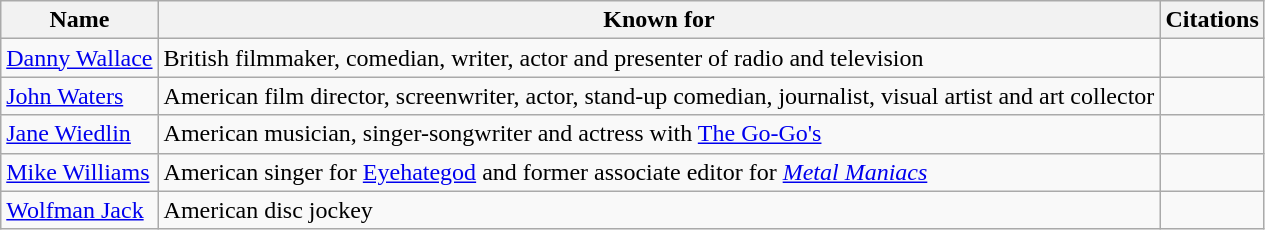<table class="wikitable">
<tr>
<th>Name</th>
<th>Known for</th>
<th>Citations</th>
</tr>
<tr>
<td><a href='#'>Danny Wallace</a></td>
<td>British filmmaker, comedian, writer, actor and presenter of radio and television</td>
<td></td>
</tr>
<tr>
<td><a href='#'>John Waters</a></td>
<td>American film director, screenwriter, actor, stand-up comedian, journalist, visual artist and art collector</td>
<td></td>
</tr>
<tr>
<td><a href='#'>Jane Wiedlin</a></td>
<td>American musician, singer-songwriter and actress with <a href='#'>The Go-Go's</a></td>
<td></td>
</tr>
<tr>
<td><a href='#'>Mike Williams</a></td>
<td>American singer for <a href='#'>Eyehategod</a> and former associate editor for <em><a href='#'>Metal Maniacs</a></em></td>
<td></td>
</tr>
<tr>
<td><a href='#'>Wolfman Jack</a></td>
<td>American disc jockey</td>
<td></td>
</tr>
</table>
